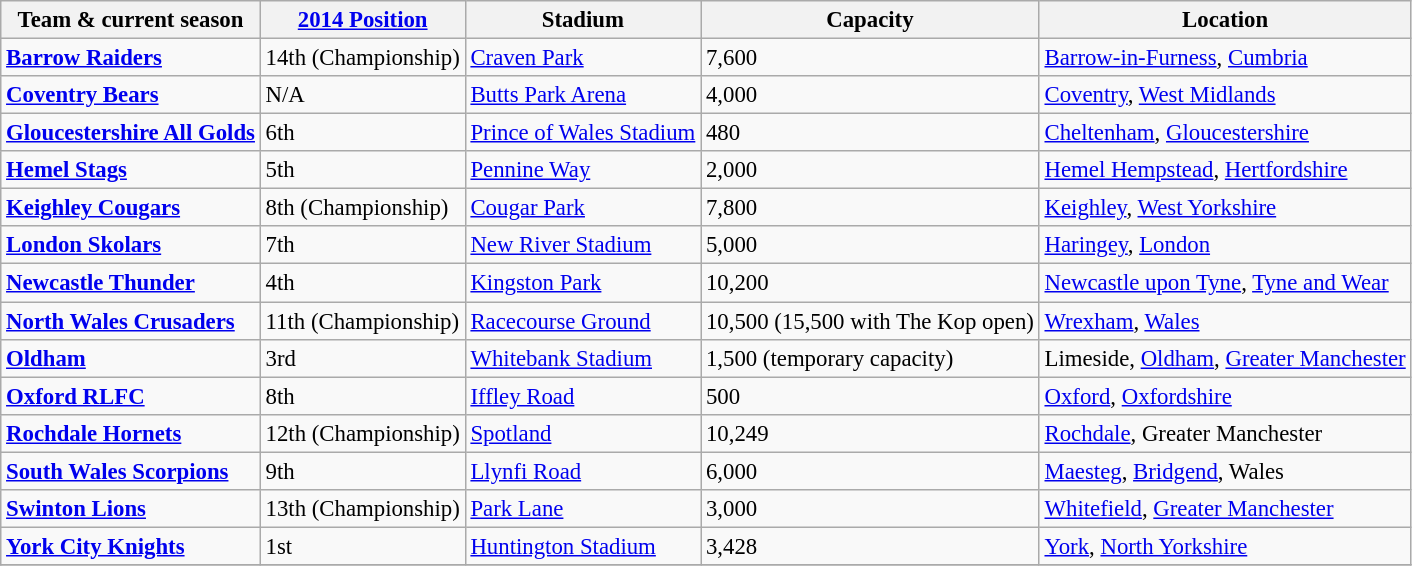<table class="wikitable sortable" style="font-size: 95%">
<tr>
<th>Team & current season</th>
<th><a href='#'>2014 Position</a></th>
<th>Stadium</th>
<th>Capacity</th>
<th>Location</th>
</tr>
<tr>
<td> <strong><a href='#'>Barrow Raiders</a></strong></td>
<td>14th (Championship)</td>
<td><a href='#'>Craven Park</a></td>
<td>7,600</td>
<td><a href='#'>Barrow-in-Furness</a>, <a href='#'>Cumbria</a></td>
</tr>
<tr>
<td> <strong><a href='#'>Coventry Bears</a></strong></td>
<td>N/A</td>
<td><a href='#'>Butts Park Arena</a></td>
<td>4,000</td>
<td><a href='#'>Coventry</a>, <a href='#'>West Midlands</a></td>
</tr>
<tr>
<td> <strong><a href='#'>Gloucestershire All Golds</a></strong></td>
<td>6th</td>
<td><a href='#'>Prince of Wales Stadium</a></td>
<td>480</td>
<td><a href='#'>Cheltenham</a>, <a href='#'>Gloucestershire</a></td>
</tr>
<tr>
<td> <strong><a href='#'>Hemel Stags</a></strong></td>
<td>5th</td>
<td><a href='#'>Pennine Way</a></td>
<td>2,000</td>
<td><a href='#'>Hemel Hempstead</a>, <a href='#'>Hertfordshire</a></td>
</tr>
<tr>
<td> <strong><a href='#'>Keighley Cougars</a></strong></td>
<td>8th (Championship)</td>
<td><a href='#'>Cougar Park</a></td>
<td>7,800</td>
<td><a href='#'>Keighley</a>, <a href='#'>West Yorkshire</a></td>
</tr>
<tr>
<td> <strong><a href='#'>London Skolars</a></strong></td>
<td>7th</td>
<td><a href='#'>New River Stadium</a></td>
<td>5,000</td>
<td><a href='#'>Haringey</a>, <a href='#'>London</a></td>
</tr>
<tr>
<td> <strong><a href='#'>Newcastle Thunder</a></strong></td>
<td>4th</td>
<td><a href='#'>Kingston Park</a></td>
<td>10,200</td>
<td><a href='#'>Newcastle upon Tyne</a>, <a href='#'>Tyne and Wear</a></td>
</tr>
<tr>
<td> <strong><a href='#'>North Wales Crusaders</a></strong></td>
<td>11th (Championship)</td>
<td><a href='#'>Racecourse Ground</a></td>
<td>10,500 (15,500 with The Kop open)</td>
<td><a href='#'>Wrexham</a>, <a href='#'>Wales</a></td>
</tr>
<tr>
<td> <strong><a href='#'>Oldham</a></strong></td>
<td>3rd</td>
<td><a href='#'>Whitebank Stadium</a></td>
<td>1,500 (temporary capacity)</td>
<td>Limeside, <a href='#'>Oldham</a>, <a href='#'>Greater Manchester</a></td>
</tr>
<tr>
<td> <strong><a href='#'>Oxford RLFC</a></strong></td>
<td>8th</td>
<td><a href='#'>Iffley Road</a></td>
<td>500</td>
<td><a href='#'>Oxford</a>, <a href='#'>Oxfordshire</a></td>
</tr>
<tr>
<td> <strong><a href='#'>Rochdale Hornets</a></strong></td>
<td>12th (Championship)</td>
<td><a href='#'>Spotland</a></td>
<td>10,249</td>
<td><a href='#'>Rochdale</a>, Greater Manchester</td>
</tr>
<tr>
<td> <strong><a href='#'>South Wales Scorpions</a></strong></td>
<td>9th</td>
<td><a href='#'>Llynfi Road</a></td>
<td>6,000</td>
<td><a href='#'>Maesteg</a>, <a href='#'>Bridgend</a>, Wales</td>
</tr>
<tr>
<td> <strong><a href='#'>Swinton Lions</a></strong></td>
<td>13th (Championship)</td>
<td><a href='#'>Park Lane</a></td>
<td>3,000</td>
<td><a href='#'>Whitefield</a>, <a href='#'>Greater Manchester</a></td>
</tr>
<tr>
<td> <strong><a href='#'>York City Knights</a></strong></td>
<td>1st</td>
<td><a href='#'>Huntington Stadium</a></td>
<td>3,428</td>
<td><a href='#'>York</a>, <a href='#'>North Yorkshire</a></td>
</tr>
<tr>
</tr>
</table>
